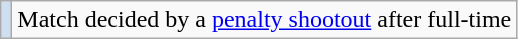<table class="wikitable plainrowheaders">
<tr>
<th scope="row" style="text-align:center; background:#cedff2"></th>
<td>Match decided by a <a href='#'>penalty shootout</a> after full-time</td>
</tr>
</table>
